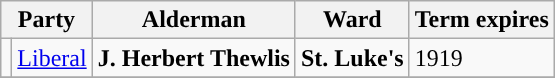<table class="wikitable">
<tr>
<th colspan="2">Party</th>
<th>Alderman</th>
<th>Ward</th>
<th>Term expires</th>
</tr>
<tr>
<td style="background-color:"></td>
<td><a href='#'>Liberal</a></td>
<td><strong>J. Herbert Thewlis</strong></td>
<td><strong>St. Luke's</strong></td>
<td>1919</td>
</tr>
<tr>
</tr>
</table>
